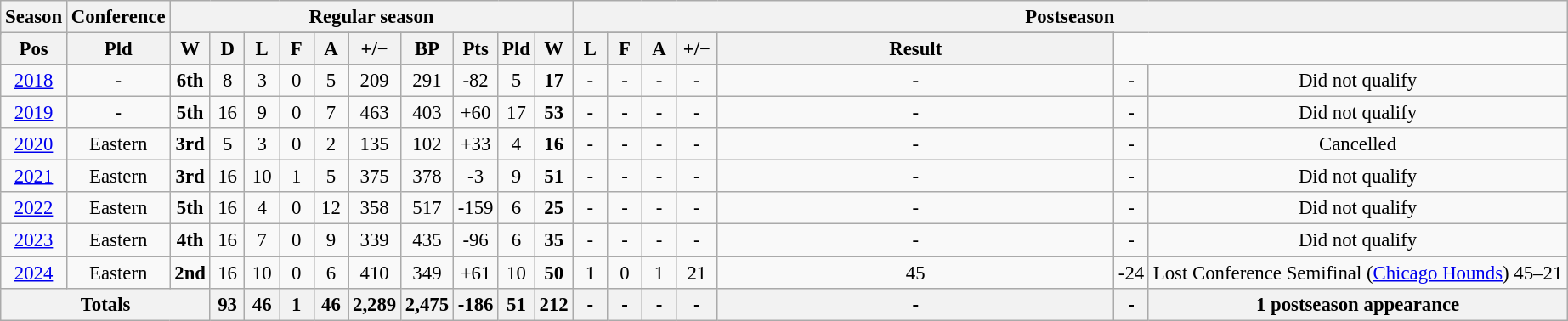<table class="wikitable" style="text-align:center; font-size: 95%">
<tr>
<th rowspan="2">Season</th>
<th rowspan="2">Conference</th>
<th colspan="10">Regular season</th>
<th colspan="8">Postseason</th>
</tr>
<tr {| class="wikitable" style="text-align:center;">
</tr>
<tr border=1 cellpadding=5 cellspacing=0>
<th style="width:20px;">Pos</th>
<th style="width:20px;">Pld</th>
<th style="width:20px;">W</th>
<th style="width:20px;">D</th>
<th style="width:20px;">L</th>
<th style="width:20px;">F</th>
<th style="width:20px;">A</th>
<th style="width:25px;">+/−</th>
<th style="width:20px;">BP</th>
<th style="width:20px;">Pts</th>
<th style="width:20px;">Pld</th>
<th style="width:20px;">W</th>
<th style="width:20px;">L</th>
<th style="width:20px;">F</th>
<th style="width:20px;">A</th>
<th style="width:25px;">+/−</th>
<th style="width:20em; text-align:centre;">Result</th>
</tr>
<tr>
<td><a href='#'>2018</a></td>
<td>-</td>
<td><strong>6th</strong></td>
<td>8</td>
<td>3</td>
<td>0</td>
<td>5</td>
<td>209</td>
<td>291</td>
<td>-82</td>
<td>5</td>
<td><strong>17</strong></td>
<td>-</td>
<td>-</td>
<td>-</td>
<td>-</td>
<td>-</td>
<td>-</td>
<td>Did not qualify</td>
</tr>
<tr>
<td><a href='#'>2019</a></td>
<td>-</td>
<td><strong>5th</strong></td>
<td>16</td>
<td>9</td>
<td>0</td>
<td>7</td>
<td>463</td>
<td>403</td>
<td>+60</td>
<td>17</td>
<td><strong>53</strong></td>
<td>-</td>
<td>-</td>
<td>-</td>
<td>-</td>
<td>-</td>
<td>-</td>
<td>Did not qualify</td>
</tr>
<tr>
<td><a href='#'>2020</a></td>
<td>Eastern</td>
<td><strong>3rd</strong></td>
<td>5</td>
<td>3</td>
<td>0</td>
<td>2</td>
<td>135</td>
<td>102</td>
<td>+33</td>
<td>4</td>
<td><strong>16</strong></td>
<td>-</td>
<td>-</td>
<td>-</td>
<td>-</td>
<td>-</td>
<td>-</td>
<td>Cancelled</td>
</tr>
<tr>
<td><a href='#'>2021</a></td>
<td>Eastern</td>
<td><strong>3rd</strong></td>
<td>16</td>
<td>10</td>
<td>1</td>
<td>5</td>
<td>375</td>
<td>378</td>
<td>-3</td>
<td>9</td>
<td><strong>51</strong></td>
<td>-</td>
<td>-</td>
<td>-</td>
<td>-</td>
<td>-</td>
<td>-</td>
<td>Did not qualify</td>
</tr>
<tr>
<td><a href='#'>2022</a></td>
<td>Eastern</td>
<td><strong>5th</strong></td>
<td>16</td>
<td>4</td>
<td>0</td>
<td>12</td>
<td>358</td>
<td>517</td>
<td>-159</td>
<td>6</td>
<td><strong>25</strong></td>
<td>-</td>
<td>-</td>
<td>-</td>
<td>-</td>
<td>-</td>
<td>-</td>
<td>Did not qualify</td>
</tr>
<tr>
<td><a href='#'>2023</a></td>
<td>Eastern</td>
<td><strong>4th</strong></td>
<td>16</td>
<td>7</td>
<td>0</td>
<td>9</td>
<td>339</td>
<td>435</td>
<td>-96</td>
<td>6</td>
<td><strong>35</strong></td>
<td>-</td>
<td>-</td>
<td>-</td>
<td>-</td>
<td>-</td>
<td>-</td>
<td>Did not qualify</td>
</tr>
<tr>
<td><a href='#'>2024</a></td>
<td>Eastern</td>
<td><strong>2nd</strong></td>
<td>16</td>
<td>10</td>
<td>0</td>
<td>6</td>
<td>410</td>
<td>349</td>
<td>+61</td>
<td>10</td>
<td><strong>50</strong></td>
<td>1</td>
<td>0</td>
<td>1</td>
<td>21</td>
<td>45</td>
<td>-24</td>
<td>Lost Conference Semifinal (<a href='#'>Chicago Hounds</a>) 45–21</td>
</tr>
<tr align="center">
<th colspan="3">Totals</th>
<th>93</th>
<th>46</th>
<th>1</th>
<th>46</th>
<th>2,289</th>
<th>2,475</th>
<th>-186</th>
<th>51</th>
<th>212</th>
<th>-</th>
<th>-</th>
<th>-</th>
<th>-</th>
<th>-</th>
<th>-</th>
<th>1 postseason appearance</th>
</tr>
</table>
